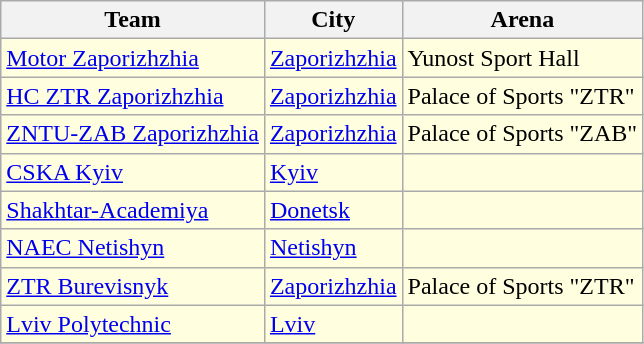<table class="wikitable sortable">
<tr>
<th>Team</th>
<th>City</th>
<th>Arena</th>
</tr>
<tr bgcolor=ffffe0>
<td><a href='#'>Motor Zaporizhzhia</a></td>
<td><a href='#'>Zaporizhzhia</a></td>
<td>Yunost Sport Hall</td>
</tr>
<tr bgcolor=ffffe0>
<td><a href='#'>HC ZTR Zaporizhzhia</a></td>
<td><a href='#'>Zaporizhzhia</a></td>
<td>Palace of Sports "ZTR"</td>
</tr>
<tr bgcolor=ffffe0>
<td><a href='#'>ZNTU-ZAB Zaporizhzhia</a></td>
<td><a href='#'>Zaporizhzhia</a></td>
<td>Palace of Sports "ZAB"</td>
</tr>
<tr bgcolor=ffffe0>
<td><a href='#'>CSKA Kyiv</a></td>
<td><a href='#'>Kyiv</a></td>
<td></td>
</tr>
<tr bgcolor=ffffe0>
<td><a href='#'>Shakhtar-Academiya</a></td>
<td><a href='#'>Donetsk</a></td>
<td></td>
</tr>
<tr bgcolor=ffffe0>
<td><a href='#'>NAEC Netishyn</a></td>
<td><a href='#'>Netishyn</a></td>
<td></td>
</tr>
<tr bgcolor=ffffe0>
<td><a href='#'>ZTR Burevisnyk</a></td>
<td><a href='#'>Zaporizhzhia</a></td>
<td>Palace of Sports "ZTR"</td>
</tr>
<tr bgcolor=ffffe0>
<td><a href='#'>Lviv Polytechnic</a></td>
<td><a href='#'>Lviv</a></td>
<td></td>
</tr>
<tr>
</tr>
</table>
